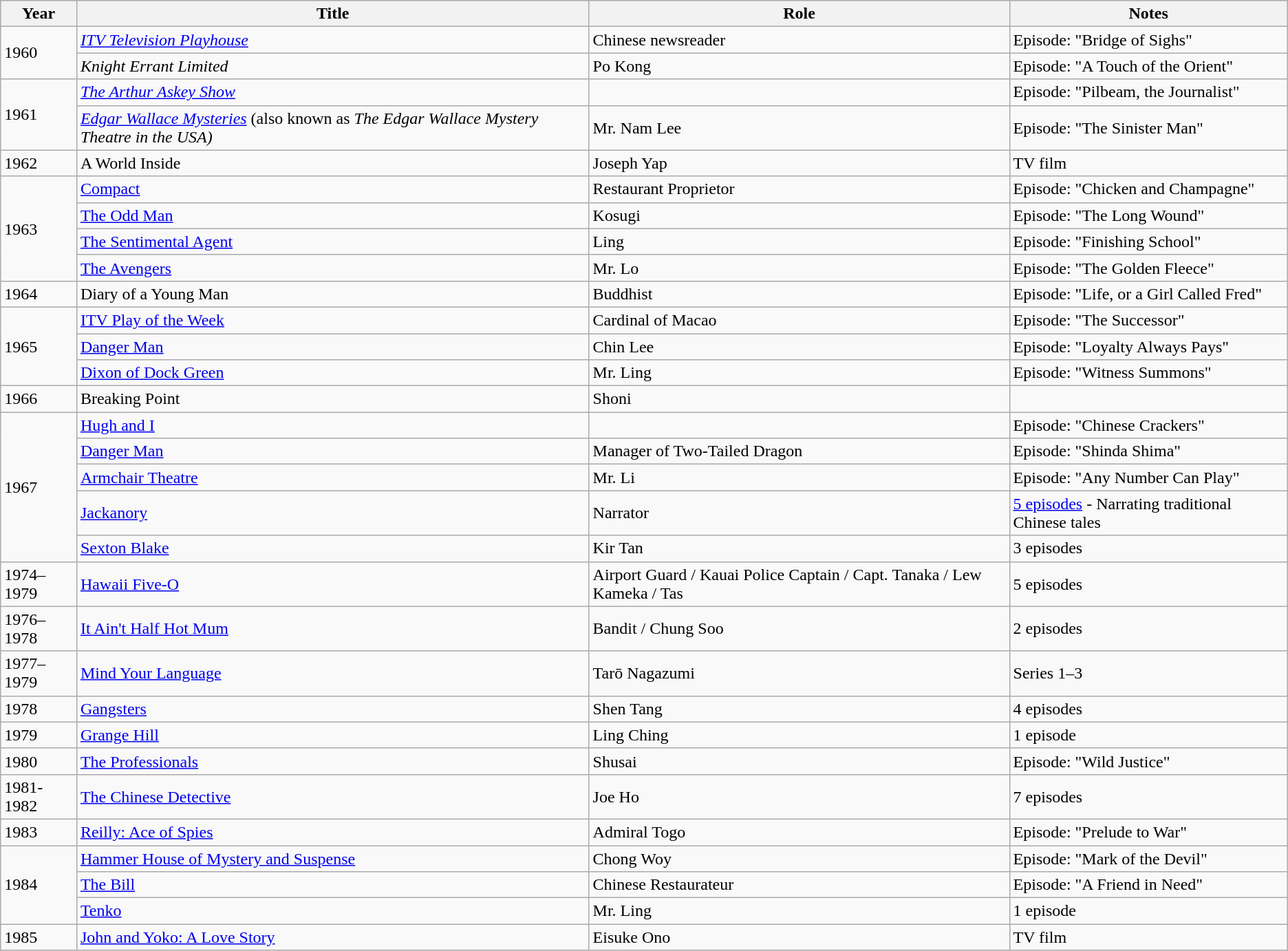<table class="wikitable">
<tr>
<th>Year</th>
<th>Title</th>
<th>Role</th>
<th>Notes</th>
</tr>
<tr>
<td rowspan="2">1960</td>
<td><em><a href='#'>ITV Television Playhouse</a></em></td>
<td>Chinese newsreader</td>
<td>Episode: "Bridge of Sighs"</td>
</tr>
<tr>
<td><em>Knight Errant Limited</em></td>
<td>Po Kong</td>
<td>Episode: "A Touch  of the Orient"</td>
</tr>
<tr>
<td rowspan="2">1961</td>
<td><em><a href='#'>The Arthur Askey Show</a></em></td>
<td></td>
<td>Episode: "Pilbeam, the Journalist"</td>
</tr>
<tr>
<td><em><a href='#'>Edgar Wallace Mysteries</a></em> (also known as <em>The Edgar Wallace Mystery Theatre in the USA)</td>
<td>Mr. Nam Lee</td>
<td>Episode: "The Sinister Man"</td>
</tr>
<tr>
<td>1962</td>
<td></em>A World Inside<em></td>
<td>Joseph Yap</td>
<td>TV film</td>
</tr>
<tr>
<td rowspan="4">1963</td>
<td></em><a href='#'>Compact</a><em></td>
<td>Restaurant Proprietor</td>
<td>Episode: "Chicken and Champagne"</td>
</tr>
<tr>
<td></em><a href='#'>The Odd Man</a><em></td>
<td>Kosugi</td>
<td>Episode: "The Long Wound"</td>
</tr>
<tr>
<td></em><a href='#'>The Sentimental Agent</a><em></td>
<td>Ling</td>
<td>Episode: "Finishing School"</td>
</tr>
<tr>
<td></em><a href='#'>The Avengers</a><em></td>
<td>Mr. Lo</td>
<td>Episode: "The Golden Fleece"</td>
</tr>
<tr>
<td>1964</td>
<td></em>Diary of a Young Man<em></td>
<td>Buddhist</td>
<td>Episode: "Life, or a Girl Called Fred"</td>
</tr>
<tr>
<td rowspan="3">1965</td>
<td></em><a href='#'>ITV Play of the Week</a><em></td>
<td>Cardinal of Macao</td>
<td>Episode: "The Successor"</td>
</tr>
<tr>
<td></em><a href='#'>Danger Man</a><em></td>
<td>Chin Lee</td>
<td>Episode: "Loyalty Always Pays"</td>
</tr>
<tr>
<td></em><a href='#'>Dixon of Dock Green</a><em></td>
<td>Mr. Ling</td>
<td>Episode: "Witness Summons"</td>
</tr>
<tr>
<td>1966</td>
<td></em>Breaking Point<em></td>
<td>Shoni</td>
<td></td>
</tr>
<tr>
<td rowspan="5">1967</td>
<td></em><a href='#'>Hugh and I</a><em></td>
<td></td>
<td>Episode: "Chinese Crackers"</td>
</tr>
<tr>
<td></em><a href='#'>Danger Man</a><em></td>
<td>Manager of Two-Tailed Dragon</td>
<td>Episode: "Shinda Shima"</td>
</tr>
<tr>
<td></em><a href='#'>Armchair Theatre</a><em></td>
<td>Mr. Li</td>
<td>Episode: "Any Number Can Play"</td>
</tr>
<tr>
<td></em><a href='#'>Jackanory</a><em></td>
<td>Narrator</td>
<td><a href='#'>5 episodes</a> - Narrating traditional Chinese tales</td>
</tr>
<tr>
<td></em><a href='#'>Sexton Blake</a><em></td>
<td>Kir Tan</td>
<td>3 episodes</td>
</tr>
<tr>
<td>1974–1979</td>
<td></em><a href='#'>Hawaii Five-O</a><em></td>
<td>Airport Guard / Kauai Police Captain / Capt. Tanaka / Lew Kameka / Tas</td>
<td>5 episodes</td>
</tr>
<tr>
<td>1976–1978</td>
<td></em><a href='#'>It Ain't Half Hot Mum</a><em></td>
<td>Bandit / Chung Soo</td>
<td>2 episodes</td>
</tr>
<tr>
<td>1977–1979</td>
<td></em><a href='#'>Mind Your Language</a><em></td>
<td>Tarō Nagazumi</td>
<td>Series 1–3</td>
</tr>
<tr>
<td>1978</td>
<td><a href='#'></em>Gangsters<em></a></td>
<td>Shen Tang</td>
<td>4 episodes</td>
</tr>
<tr>
<td>1979</td>
<td></em><a href='#'>Grange Hill</a><em></td>
<td>Ling Ching</td>
<td>1 episode</td>
</tr>
<tr>
<td>1980</td>
<td></em><a href='#'>The Professionals</a><em></td>
<td>Shusai</td>
<td>Episode: "Wild Justice"</td>
</tr>
<tr>
<td>1981-1982</td>
<td></em><a href='#'>The Chinese Detective</a><em></td>
<td>Joe Ho</td>
<td>7 episodes</td>
</tr>
<tr>
<td>1983</td>
<td></em><a href='#'>Reilly: Ace of Spies</a><em></td>
<td>Admiral Togo</td>
<td>Episode: "Prelude to War"</td>
</tr>
<tr>
<td rowspan="3">1984</td>
<td></em><a href='#'>Hammer House of Mystery and Suspense</a><em></td>
<td>Chong Woy</td>
<td>Episode: "Mark of the Devil"</td>
</tr>
<tr>
<td></em><a href='#'>The Bill</a><em></td>
<td>Chinese Restaurateur</td>
<td>Episode: "A Friend in Need"</td>
</tr>
<tr>
<td></em><a href='#'>Tenko</a><em></td>
<td>Mr. Ling</td>
<td>1 episode</td>
</tr>
<tr>
<td>1985</td>
<td></em><a href='#'>John and Yoko: A Love Story</a><em></td>
<td>Eisuke Ono</td>
<td>TV film</td>
</tr>
</table>
